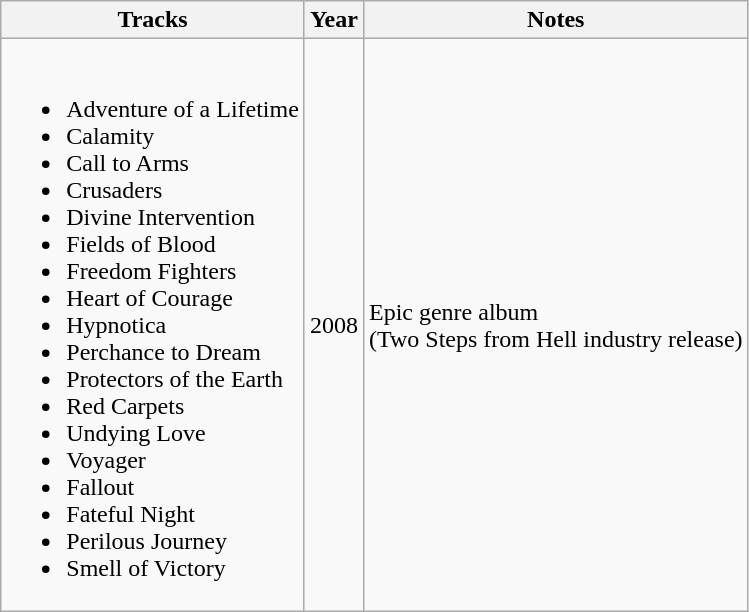<table class="wikitable sortable">
<tr>
<th>Tracks</th>
<th>Year</th>
<th>Notes</th>
</tr>
<tr>
<td><br><ul><li>Adventure of a Lifetime</li><li>Calamity</li><li>Call to Arms</li><li>Crusaders</li><li>Divine Intervention</li><li>Fields of Blood</li><li>Freedom Fighters</li><li>Heart of Courage</li><li>Hypnotica</li><li>Perchance to Dream</li><li>Protectors of the Earth</li><li>Red Carpets</li><li>Undying Love</li><li>Voyager</li><li>Fallout</li><li>Fateful Night</li><li>Perilous Journey</li><li>Smell of Victory</li></ul></td>
<td>2008</td>
<td>Epic genre album<br>(Two Steps from Hell industry release)</td>
</tr>
</table>
